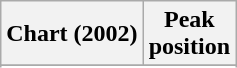<table class="wikitable sortable plainrowheaders" style="text-align:center">
<tr>
<th scope="col">Chart (2002)</th>
<th scope="col">Peak<br>position</th>
</tr>
<tr>
</tr>
<tr>
</tr>
<tr>
</tr>
<tr>
</tr>
<tr>
</tr>
</table>
